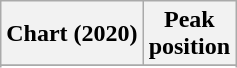<table class="wikitable plainrowheaders" style="text-align:center">
<tr>
<th scope="col">Chart (2020)</th>
<th scope="col">Peak<br>position</th>
</tr>
<tr>
</tr>
<tr>
</tr>
</table>
